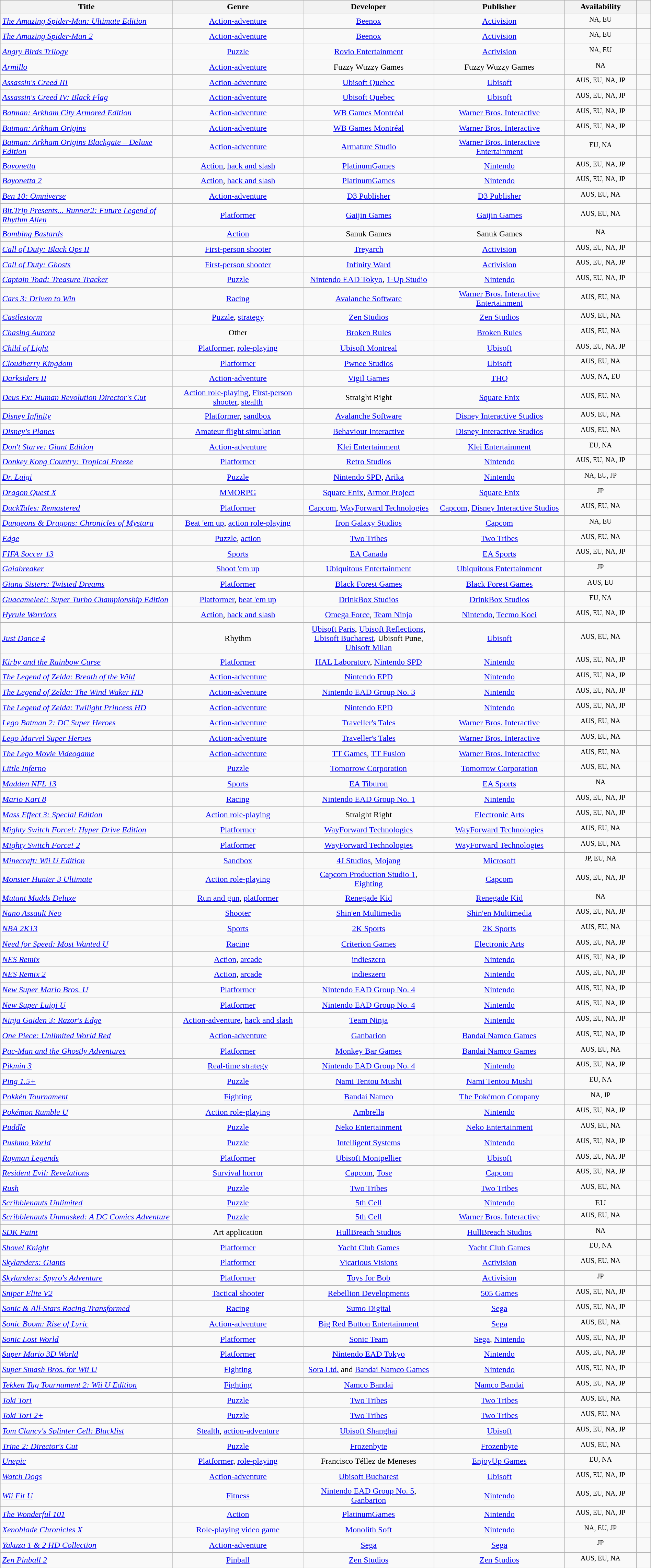<table class="wikitable sortable" style="width:100%;">
<tr>
<th style="width:200px;">Title</th>
<th style="width:150px;">Genre</th>
<th style="width:150px;">Developer</th>
<th style="width:150px;">Publisher</th>
<th style="width:50px;">Availability</th>
<th style="width:10px;"></th>
</tr>
<tr>
<td data-sort-value="Amazing Spider-Man 1: Ultimate Edition, The"><em><a href='#'>The Amazing Spider-Man: Ultimate Edition</a></em></td>
<td align=center><a href='#'>Action-adventure</a></td>
<td align=center><a href='#'>Beenox</a></td>
<td align=center><a href='#'>Activision</a></td>
<td align=center><sup>NA, EU</sup></td>
<td align=center></td>
</tr>
<tr>
<td data-sort-value="Amazing Spider-Man 2, The"><em><a href='#'>The Amazing Spider-Man 2</a></em></td>
<td align=center><a href='#'>Action-adventure</a></td>
<td align=center><a href='#'>Beenox</a></td>
<td align=center><a href='#'>Activision</a></td>
<td align=center><sup>NA, EU</sup></td>
<td align=center></td>
</tr>
<tr>
<td><em><a href='#'>Angry Birds Trilogy</a></em></td>
<td align=center><a href='#'>Puzzle</a></td>
<td align=center><a href='#'>Rovio Entertainment</a></td>
<td align=center><a href='#'>Activision</a></td>
<td align=center><sup>NA, EU</sup></td>
<td align=center></td>
</tr>
<tr>
<td><em><a href='#'>Armillo</a></em></td>
<td align=center><a href='#'>Action-adventure</a></td>
<td align=center>Fuzzy Wuzzy Games</td>
<td align=center>Fuzzy Wuzzy Games</td>
<td align=center><sup>NA</sup></td>
<td align=center></td>
</tr>
<tr>
<td><em><a href='#'>Assassin's Creed III</a></em></td>
<td align=center><a href='#'>Action-adventure</a></td>
<td align=center><a href='#'>Ubisoft Quebec</a></td>
<td align=center><a href='#'>Ubisoft</a></td>
<td align=center><sup>AUS, EU, NA, JP</sup></td>
<td align=center></td>
</tr>
<tr>
<td><em><a href='#'>Assassin's Creed IV: Black Flag</a></em></td>
<td align=center><a href='#'>Action-adventure</a></td>
<td align=center><a href='#'>Ubisoft Quebec</a></td>
<td align=center><a href='#'>Ubisoft</a></td>
<td align=center><sup>AUS, EU, NA, JP</sup></td>
<td align=center></td>
</tr>
<tr>
<td><em><a href='#'>Batman: Arkham City Armored Edition</a></em></td>
<td align=center><a href='#'>Action-adventure</a></td>
<td align=center><a href='#'>WB Games Montréal</a></td>
<td align=center><a href='#'>Warner Bros. Interactive</a></td>
<td align=center><sup>AUS, EU, NA, JP</sup></td>
<td align=center></td>
</tr>
<tr>
<td><em><a href='#'>Batman: Arkham Origins</a></em></td>
<td align=center><a href='#'>Action-adventure</a></td>
<td align=center><a href='#'>WB Games Montréal</a></td>
<td align=center><a href='#'>Warner Bros. Interactive</a></td>
<td align=center><sup>AUS, EU, NA, JP</sup></td>
<td align=center></td>
</tr>
<tr>
<td><em><a href='#'>Batman: Arkham Origins Blackgate – Deluxe Edition</a></em></td>
<td align=center><a href='#'>Action-adventure</a></td>
<td align=center><a href='#'>Armature Studio</a></td>
<td align=center><a href='#'>Warner Bros. Interactive Entertainment</a></td>
<td align=center><sup>EU, NA</sup></td>
<td align=center></td>
</tr>
<tr>
<td><em><a href='#'>Bayonetta</a></em></td>
<td align=center><a href='#'>Action</a>, <a href='#'>hack and slash</a></td>
<td align=center><a href='#'>PlatinumGames</a></td>
<td align=center><a href='#'>Nintendo</a></td>
<td align=center><sup>AUS, EU, NA, JP</sup></td>
<td align=center></td>
</tr>
<tr>
<td><em><a href='#'>Bayonetta 2</a></em></td>
<td align=center><a href='#'>Action</a>, <a href='#'>hack and slash</a></td>
<td align=center><a href='#'>PlatinumGames</a></td>
<td align=center><a href='#'>Nintendo</a></td>
<td align=center><sup>AUS, EU, NA, JP</sup></td>
<td align=center></td>
</tr>
<tr>
<td><em><a href='#'>Ben 10: Omniverse</a></em></td>
<td align=center><a href='#'>Action-adventure</a></td>
<td align=center><a href='#'>D3 Publisher</a></td>
<td align=center><a href='#'>D3 Publisher</a></td>
<td align=center><sup>AUS, EU, NA</sup></td>
<td align=center></td>
</tr>
<tr>
<td><em><a href='#'>Bit.Trip Presents... Runner2: Future Legend of Rhythm Alien</a></em></td>
<td align=center><a href='#'>Platformer</a></td>
<td align=center><a href='#'>Gaijin Games</a></td>
<td align=center><a href='#'>Gaijin Games</a></td>
<td align=center><sup>AUS, EU, NA</sup></td>
<td align=center></td>
</tr>
<tr>
<td><em><a href='#'>Bombing Bastards</a></em></td>
<td align=center><a href='#'>Action</a></td>
<td align=center>Sanuk Games</td>
<td align=center>Sanuk Games</td>
<td align=center><sup>NA</sup></td>
<td align=center></td>
</tr>
<tr>
<td><em><a href='#'>Call of Duty: Black Ops II</a></em></td>
<td align=center><a href='#'>First-person shooter</a></td>
<td align=center><a href='#'>Treyarch</a></td>
<td align=center><a href='#'>Activision</a></td>
<td align=center><sup>AUS, EU, NA, JP</sup></td>
<td align=center></td>
</tr>
<tr>
<td><em><a href='#'>Call of Duty: Ghosts</a></em></td>
<td align=center><a href='#'>First-person shooter</a></td>
<td align=center><a href='#'>Infinity Ward</a></td>
<td align=center><a href='#'>Activision</a></td>
<td align=center><sup>AUS, EU, NA, JP</sup></td>
<td align=center></td>
</tr>
<tr>
<td><em><a href='#'>Captain Toad: Treasure Tracker</a></em></td>
<td align=center><a href='#'>Puzzle</a></td>
<td align=center><a href='#'>Nintendo EAD Tokyo</a>, <a href='#'>1-Up Studio</a></td>
<td align=center><a href='#'>Nintendo</a></td>
<td align=center><sup>AUS, EU, NA, JP</sup></td>
<td align=center></td>
</tr>
<tr>
<td><em><a href='#'>Cars 3: Driven to Win</a></em></td>
<td align=center><a href='#'>Racing</a></td>
<td align=center><a href='#'>Avalanche Software</a></td>
<td align=center><a href='#'>Warner Bros. Interactive Entertainment</a></td>
<td align=center><sup>AUS, EU, NA</sup></td>
<td align=center></td>
</tr>
<tr>
<td><em><a href='#'>Castlestorm</a></em></td>
<td align=center><a href='#'>Puzzle</a>, <a href='#'>strategy</a></td>
<td align=center><a href='#'>Zen Studios</a></td>
<td align=center><a href='#'>Zen Studios</a></td>
<td align=center><sup>AUS, EU, NA</sup></td>
<td align=center></td>
</tr>
<tr>
<td><em><a href='#'>Chasing Aurora</a></em></td>
<td align=center>Other</td>
<td align=center><a href='#'>Broken Rules</a></td>
<td align=center><a href='#'>Broken Rules</a></td>
<td align=center><sup>AUS, EU, NA</sup></td>
<td align=center></td>
</tr>
<tr>
<td><em><a href='#'>Child of Light</a></em></td>
<td align=center><a href='#'>Platformer</a>, <a href='#'>role-playing</a></td>
<td align=center><a href='#'>Ubisoft Montreal</a></td>
<td align=center><a href='#'>Ubisoft</a></td>
<td align=center><sup>AUS, EU, NA, JP</sup></td>
<td align=center></td>
</tr>
<tr>
<td><em><a href='#'>Cloudberry Kingdom</a></em></td>
<td align=center><a href='#'>Platformer</a></td>
<td align=center><a href='#'>Pwnee Studios</a></td>
<td align=center><a href='#'>Ubisoft</a></td>
<td align=center><sup>AUS, EU, NA</sup></td>
<td align=center></td>
</tr>
<tr>
<td><em><a href='#'>Darksiders II</a></em></td>
<td align=center><a href='#'>Action-adventure</a></td>
<td align=center><a href='#'>Vigil Games</a></td>
<td align=center><a href='#'>THQ</a></td>
<td align=center><sup>AUS, NA, EU</sup></td>
<td align=center></td>
</tr>
<tr>
<td><em><a href='#'>Deus Ex: Human Revolution Director's Cut</a></em></td>
<td align=center><a href='#'>Action role-playing</a>, <a href='#'>First-person shooter</a>, <a href='#'>stealth</a></td>
<td align=center>Straight Right</td>
<td align=center><a href='#'>Square Enix</a></td>
<td align=center><sup>AUS, EU, NA</sup></td>
<td align=center></td>
</tr>
<tr>
<td><em><a href='#'>Disney Infinity</a></em></td>
<td align=center><a href='#'>Platformer</a>, <a href='#'>sandbox</a></td>
<td align=center><a href='#'>Avalanche Software</a></td>
<td align=center><a href='#'>Disney Interactive Studios</a></td>
<td align=center><sup>AUS, EU, NA</sup></td>
<td align=center></td>
</tr>
<tr>
<td><em><a href='#'>Disney's Planes</a></em></td>
<td align=center><a href='#'>Amateur flight simulation</a></td>
<td align=center><a href='#'>Behaviour Interactive</a></td>
<td align=center><a href='#'>Disney Interactive Studios</a></td>
<td align=center><sup>AUS, EU, NA</sup></td>
<td align=center></td>
</tr>
<tr>
<td><em><a href='#'>Don't Starve: Giant Edition</a></em></td>
<td align=center><a href='#'>Action-adventure</a></td>
<td align=center><a href='#'>Klei Entertainment</a></td>
<td align=center><a href='#'>Klei Entertainment</a></td>
<td align=center><sup>EU, NA</sup></td>
<td align=center></td>
</tr>
<tr>
<td><em><a href='#'>Donkey Kong Country: Tropical Freeze</a></em></td>
<td align=center><a href='#'>Platformer</a></td>
<td align=center><a href='#'>Retro Studios</a></td>
<td align=center><a href='#'>Nintendo</a></td>
<td align=center><sup>AUS, EU, NA, JP</sup></td>
<td align=center></td>
</tr>
<tr>
<td><em><a href='#'>Dr. Luigi</a></em></td>
<td align=center><a href='#'>Puzzle</a></td>
<td align=center><a href='#'>Nintendo SPD</a>, <a href='#'>Arika</a></td>
<td align=center><a href='#'>Nintendo</a></td>
<td align=center><sup>NA, EU, JP</sup></td>
<td align=center></td>
</tr>
<tr>
<td><em><a href='#'>Dragon Quest X</a></em></td>
<td align=center><a href='#'>MMORPG</a></td>
<td align=center><a href='#'>Square Enix</a>, <a href='#'>Armor Project</a></td>
<td align=center><a href='#'>Square Enix</a></td>
<td align=center><sup>JP</sup></td>
<td align=center></td>
</tr>
<tr>
<td><em><a href='#'>DuckTales: Remastered</a></em></td>
<td align=center><a href='#'>Platformer</a></td>
<td align=center><a href='#'>Capcom</a>, <a href='#'>WayForward Technologies</a></td>
<td align=center><a href='#'>Capcom</a>, <a href='#'>Disney Interactive Studios</a></td>
<td align=center><sup>AUS, EU, NA</sup></td>
<td align=center></td>
</tr>
<tr>
<td><em><a href='#'>Dungeons & Dragons: Chronicles of Mystara</a></em></td>
<td align=center><a href='#'>Beat 'em up</a>, <a href='#'>action role-playing</a></td>
<td align=center><a href='#'>Iron Galaxy Studios</a></td>
<td align=center><a href='#'>Capcom</a></td>
<td align=center><sup>NA, EU</sup></td>
<td align=center></td>
</tr>
<tr>
<td><em><a href='#'>Edge</a></em></td>
<td align=center><a href='#'>Puzzle</a>, <a href='#'>action</a></td>
<td align=center><a href='#'>Two Tribes</a></td>
<td align=center><a href='#'>Two Tribes</a></td>
<td align=center><sup>AUS, EU, NA</sup></td>
<td align=center></td>
</tr>
<tr>
<td><em><a href='#'>FIFA Soccer 13</a></em></td>
<td align=center><a href='#'>Sports</a></td>
<td align=center><a href='#'>EA Canada</a></td>
<td align=center><a href='#'>EA Sports</a></td>
<td align=center><sup>AUS, EU, NA, JP</sup></td>
<td align=center></td>
</tr>
<tr>
<td><em><a href='#'>Gaiabreaker</a></em></td>
<td align=center><a href='#'>Shoot 'em up</a></td>
<td align=center><a href='#'>Ubiquitous Entertainment</a></td>
<td align=center><a href='#'>Ubiquitous Entertainment</a></td>
<td align=center><sup>JP</sup></td>
<td align=center></td>
</tr>
<tr>
<td><em><a href='#'>Giana Sisters: Twisted Dreams</a></em></td>
<td align=center><a href='#'>Platformer</a></td>
<td align=center><a href='#'>Black Forest Games</a></td>
<td align=center><a href='#'>Black Forest Games</a></td>
<td align=center><sup>AUS, EU</sup></td>
<td align=center></td>
</tr>
<tr>
<td><em><a href='#'>Guacamelee!: Super Turbo Championship Edition</a></em></td>
<td align=center><a href='#'>Platformer</a>, <a href='#'>beat 'em up</a></td>
<td align=center><a href='#'>DrinkBox Studios</a></td>
<td align=center><a href='#'>DrinkBox Studios</a></td>
<td align=center><sup>EU, NA</sup></td>
<td align=center></td>
</tr>
<tr>
<td><em><a href='#'>Hyrule Warriors</a></em></td>
<td align=center><a href='#'>Action</a>, <a href='#'>hack and slash</a></td>
<td align=center><a href='#'>Omega Force</a>, <a href='#'>Team Ninja</a></td>
<td align=center><a href='#'>Nintendo</a>, <a href='#'>Tecmo Koei</a></td>
<td align=center><sup>AUS, EU, NA, JP</sup></td>
<td align=center></td>
</tr>
<tr>
<td><em><a href='#'>Just Dance 4</a></em></td>
<td align=center>Rhythm</td>
<td align=center><a href='#'>Ubisoft Paris</a>, <a href='#'>Ubisoft Reflections</a>, <a href='#'>Ubisoft Bucharest</a>, Ubisoft Pune, <a href='#'>Ubisoft Milan</a></td>
<td align=center><a href='#'>Ubisoft</a></td>
<td align=center><sup>AUS, EU, NA</sup></td>
<td align=center></td>
</tr>
<tr>
<td><em><a href='#'>Kirby and the Rainbow Curse</a></em></td>
<td align=center><a href='#'>Platformer</a></td>
<td align=center><a href='#'>HAL Laboratory</a>, <a href='#'>Nintendo SPD</a></td>
<td align=center><a href='#'>Nintendo</a></td>
<td align=center><sup>AUS, EU, NA, JP</sup></td>
<td align=center></td>
</tr>
<tr>
<td data-sort-value="Legend of Zelda: Breath of the Wild, The"><em><a href='#'>The Legend of Zelda: Breath of the Wild</a></em></td>
<td align=center><a href='#'>Action-adventure</a></td>
<td align=center><a href='#'>Nintendo EPD</a></td>
<td align=center><a href='#'>Nintendo</a></td>
<td align=center><sup>AUS, EU, NA, JP</sup></td>
<td align=center></td>
</tr>
<tr>
<td data-sort-value="Legend of Zelda: The Wind Waker HD, The"><em><a href='#'>The Legend of Zelda: The Wind Waker HD</a></em></td>
<td align=center><a href='#'>Action-adventure</a></td>
<td align=center><a href='#'>Nintendo EAD Group No. 3</a></td>
<td align=center><a href='#'>Nintendo</a></td>
<td align=center><sup>AUS, EU, NA, JP</sup></td>
<td align=center></td>
</tr>
<tr>
<td data-sort-value="Legend of Zelda: Twilight Princess HD, The"><em><a href='#'>The Legend of Zelda: Twilight Princess HD</a></em></td>
<td align=center><a href='#'>Action-adventure</a></td>
<td align=center><a href='#'>Nintendo EPD</a></td>
<td align=center><a href='#'>Nintendo</a></td>
<td align=center><sup>AUS, EU, NA, JP</sup></td>
<td align=center></td>
</tr>
<tr>
<td><em><a href='#'>Lego Batman 2: DC Super Heroes</a></em></td>
<td align=center><a href='#'>Action-adventure</a></td>
<td align=center><a href='#'>Traveller's Tales</a></td>
<td align=center><a href='#'>Warner Bros. Interactive</a></td>
<td align=center><sup>AUS, EU, NA</sup></td>
<td align=center></td>
</tr>
<tr>
<td><em><a href='#'>Lego Marvel Super Heroes</a></em></td>
<td align=center><a href='#'>Action-adventure</a></td>
<td align=center><a href='#'>Traveller's Tales</a></td>
<td align=center><a href='#'>Warner Bros. Interactive</a></td>
<td align=center><sup>AUS, EU, NA</sup></td>
<td align=center></td>
</tr>
<tr>
<td data-sort-value="Lego Movie Videogame, The"><em><a href='#'>The Lego Movie Videogame</a></em></td>
<td align=center><a href='#'>Action-adventure</a></td>
<td align=center><a href='#'>TT Games</a>, <a href='#'>TT Fusion</a></td>
<td align=center><a href='#'>Warner Bros. Interactive</a></td>
<td align=center><sup>AUS, EU, NA</sup></td>
<td align=center></td>
</tr>
<tr>
<td><em><a href='#'>Little Inferno</a></em></td>
<td align=center><a href='#'>Puzzle</a></td>
<td align=center><a href='#'>Tomorrow Corporation</a></td>
<td align=center><a href='#'>Tomorrow Corporation</a></td>
<td align=center><sup>AUS, EU, NA</sup></td>
<td align=center></td>
</tr>
<tr>
<td><em><a href='#'>Madden NFL 13</a></em></td>
<td align=center><a href='#'>Sports</a></td>
<td align=center><a href='#'>EA Tiburon</a></td>
<td align=center><a href='#'>EA Sports</a></td>
<td align=center><sup>NA</sup></td>
<td align=center></td>
</tr>
<tr>
<td><em><a href='#'>Mario Kart 8</a></em></td>
<td align=center><a href='#'>Racing</a></td>
<td align=center><a href='#'>Nintendo EAD Group No. 1</a></td>
<td align=center><a href='#'>Nintendo</a></td>
<td align=center><sup>AUS, EU, NA, JP</sup></td>
<td align=center></td>
</tr>
<tr>
<td><em><a href='#'>Mass Effect 3: Special Edition</a></em></td>
<td align=center><a href='#'>Action role-playing</a></td>
<td align=center>Straight Right</td>
<td align=center><a href='#'>Electronic Arts</a></td>
<td align=center><sup>AUS, EU, NA, JP</sup></td>
<td align=center></td>
</tr>
<tr>
<td data-sort-value="Mighty Switch Force! 1: Hyper Drive Edition"><em><a href='#'>Mighty Switch Force!: Hyper Drive Edition</a></em></td>
<td align=center><a href='#'>Platformer</a></td>
<td align=center><a href='#'>WayForward Technologies</a></td>
<td align=center><a href='#'>WayForward Technologies</a></td>
<td align=center><sup>AUS, EU, NA</sup></td>
<td align=center></td>
</tr>
<tr>
<td><em><a href='#'>Mighty Switch Force! 2</a></em></td>
<td align=center><a href='#'>Platformer</a></td>
<td align=center><a href='#'>WayForward Technologies</a></td>
<td align=center><a href='#'>WayForward Technologies</a></td>
<td align=center><sup>AUS, EU, NA</sup></td>
<td align=center></td>
</tr>
<tr>
<td><em><a href='#'>Minecraft: Wii U Edition</a></em></td>
<td align=center><a href='#'>Sandbox</a></td>
<td align=center><a href='#'>4J Studios</a>, <a href='#'>Mojang</a></td>
<td align=center><a href='#'>Microsoft</a></td>
<td align=center><sup>JP, EU, NA</sup></td>
<td align=center></td>
</tr>
<tr>
<td><em><a href='#'>Monster Hunter 3 Ultimate</a></em></td>
<td align=center><a href='#'>Action role-playing</a></td>
<td align=center><a href='#'>Capcom Production Studio 1</a>, <a href='#'>Eighting</a></td>
<td align=center><a href='#'>Capcom</a></td>
<td align=center><sup>AUS, EU, NA, JP</sup></td>
<td align=center></td>
</tr>
<tr>
<td><em><a href='#'>Mutant Mudds Deluxe</a></em></td>
<td align=center><a href='#'>Run and gun</a>, <a href='#'>platformer</a></td>
<td align=center><a href='#'>Renegade Kid</a></td>
<td align=center><a href='#'>Renegade Kid</a></td>
<td align=center><sup>NA</sup></td>
<td align=center></td>
</tr>
<tr>
<td><em><a href='#'>Nano Assault Neo</a></em></td>
<td align=center><a href='#'>Shooter</a></td>
<td align=center><a href='#'>Shin'en Multimedia</a></td>
<td align=center><a href='#'>Shin'en Multimedia</a></td>
<td align=center><sup>AUS, EU, NA, JP</sup></td>
<td align=center></td>
</tr>
<tr>
<td><em><a href='#'>NBA 2K13</a></em></td>
<td align=center><a href='#'>Sports</a></td>
<td align=center><a href='#'>2K Sports</a></td>
<td align=center><a href='#'>2K Sports</a></td>
<td align=center><sup>AUS, EU, NA</sup></td>
<td align=center></td>
</tr>
<tr>
<td><em><a href='#'>Need for Speed: Most Wanted U</a></em></td>
<td align=center><a href='#'>Racing</a></td>
<td align=center><a href='#'>Criterion Games</a></td>
<td align=center><a href='#'>Electronic Arts</a></td>
<td align=center><sup>AUS, EU, NA, JP</sup></td>
<td align=center></td>
</tr>
<tr>
<td><em><a href='#'>NES Remix</a></em></td>
<td align=center><a href='#'>Action</a>, <a href='#'>arcade</a></td>
<td align=center><a href='#'>indieszero</a></td>
<td align=center><a href='#'>Nintendo</a></td>
<td align=center><sup>AUS, EU, NA, JP</sup></td>
<td align=center></td>
</tr>
<tr>
<td><em><a href='#'>NES Remix 2</a></em></td>
<td align=center><a href='#'>Action</a>, <a href='#'>arcade</a></td>
<td align=center><a href='#'>indieszero</a></td>
<td align=center><a href='#'>Nintendo</a></td>
<td align=center><sup>AUS, EU, NA, JP</sup></td>
<td align=center></td>
</tr>
<tr>
<td><em><a href='#'>New Super Mario Bros. U</a></em></td>
<td align=center><a href='#'>Platformer</a></td>
<td align=center><a href='#'>Nintendo EAD Group No. 4</a></td>
<td align=center><a href='#'>Nintendo</a></td>
<td align=center><sup>AUS, EU, NA, JP</sup></td>
<td align=center></td>
</tr>
<tr>
<td><em><a href='#'>New Super Luigi U</a></em></td>
<td align=center><a href='#'>Platformer</a></td>
<td align=center><a href='#'>Nintendo EAD Group No. 4</a></td>
<td align=center><a href='#'>Nintendo</a></td>
<td align=center><sup>AUS, EU, NA, JP</sup></td>
<td align=center></td>
</tr>
<tr>
<td><em><a href='#'>Ninja Gaiden 3: Razor's Edge</a></em></td>
<td align=center><a href='#'>Action-adventure</a>, <a href='#'>hack and slash</a></td>
<td align=center><a href='#'>Team Ninja</a></td>
<td align=center><a href='#'>Nintendo</a></td>
<td align=center><sup>AUS, EU, NA, JP</sup></td>
<td align=center></td>
</tr>
<tr>
<td><em><a href='#'>One Piece: Unlimited World Red</a></em></td>
<td align=center><a href='#'>Action-adventure</a></td>
<td align=center><a href='#'>Ganbarion</a></td>
<td align=center><a href='#'>Bandai Namco Games</a></td>
<td align=center><sup>AUS, EU, NA, JP</sup></td>
<td align=center></td>
</tr>
<tr>
<td><em><a href='#'>Pac-Man and the Ghostly Adventures</a></em></td>
<td align=center><a href='#'>Platformer</a></td>
<td align=center><a href='#'>Monkey Bar Games</a></td>
<td align=center><a href='#'>Bandai Namco Games</a></td>
<td align=center><sup>AUS, EU, NA</sup></td>
<td align=center></td>
</tr>
<tr>
<td><em><a href='#'>Pikmin 3</a></em></td>
<td align=center><a href='#'>Real-time strategy</a></td>
<td align=center><a href='#'>Nintendo EAD Group No. 4</a></td>
<td align=center><a href='#'>Nintendo</a></td>
<td align=center><sup>AUS, EU, NA, JP</sup></td>
<td align=center></td>
</tr>
<tr>
<td><em><a href='#'>Ping 1.5+</a></em></td>
<td align=center><a href='#'>Puzzle</a></td>
<td align=center><a href='#'>Nami Tentou Mushi</a></td>
<td align=center><a href='#'>Nami Tentou Mushi</a></td>
<td align=center><sup>EU, NA</sup></td>
<td align=center></td>
</tr>
<tr>
<td><em><a href='#'>Pokkén Tournament</a></em></td>
<td align=center><a href='#'>Fighting</a></td>
<td align=center><a href='#'>Bandai Namco</a></td>
<td align=center data-sort-value="Pokémon Company, The"><a href='#'>The Pokémon Company</a></td>
<td align=center><sup>NA, JP</sup></td>
<td align=center></td>
</tr>
<tr>
<td><em><a href='#'>Pokémon Rumble U</a></em></td>
<td align=center><a href='#'>Action role-playing</a></td>
<td align=center><a href='#'>Ambrella</a></td>
<td align=center><a href='#'>Nintendo</a></td>
<td align=center><sup>AUS, EU, NA, JP</sup></td>
<td align=center></td>
</tr>
<tr>
<td><em><a href='#'>Puddle</a></em></td>
<td align=center><a href='#'>Puzzle</a></td>
<td align=center><a href='#'>Neko Entertainment</a></td>
<td align=center><a href='#'>Neko Entertainment</a></td>
<td align=center><sup>AUS, EU, NA</sup></td>
<td align=center></td>
</tr>
<tr>
<td><em><a href='#'>Pushmo World</a></em></td>
<td align=center><a href='#'>Puzzle</a></td>
<td align=center><a href='#'>Intelligent Systems</a></td>
<td align=center><a href='#'>Nintendo</a></td>
<td align=center><sup>AUS, EU, NA, JP</sup></td>
<td align=center></td>
</tr>
<tr>
<td><em><a href='#'>Rayman Legends</a></em></td>
<td align=center><a href='#'>Platformer</a></td>
<td align=center><a href='#'>Ubisoft Montpellier</a></td>
<td align=center><a href='#'>Ubisoft</a></td>
<td align=center><sup>AUS, EU, NA, JP</sup></td>
<td align=center></td>
</tr>
<tr>
<td><em><a href='#'>Resident Evil: Revelations</a></em></td>
<td align=center><a href='#'>Survival horror</a></td>
<td align=center><a href='#'>Capcom</a>, <a href='#'>Tose</a></td>
<td align=center><a href='#'>Capcom</a></td>
<td align=center><sup>AUS, EU, NA, JP</sup></td>
<td align=center></td>
</tr>
<tr>
<td><em><a href='#'>Rush</a></em></td>
<td align=center><a href='#'>Puzzle</a></td>
<td align=center><a href='#'>Two Tribes</a></td>
<td align=center><a href='#'>Two Tribes</a></td>
<td align=center><sup>AUS, EU, NA</sup></td>
<td align=center></td>
</tr>
<tr>
<td><em><a href='#'>Scribblenauts Unlimited</a></em></td>
<td align=center><a href='#'>Puzzle</a></td>
<td align=center><a href='#'>5th Cell</a></td>
<td align=center><a href='#'>Nintendo</a></td>
<td align=center>EU</td>
<td align=center></td>
</tr>
<tr>
<td><em><a href='#'>Scribblenauts Unmasked: A DC Comics Adventure</a></em></td>
<td align=center><a href='#'>Puzzle</a></td>
<td align=center><a href='#'>5th Cell</a></td>
<td align=center><a href='#'>Warner Bros. Interactive</a></td>
<td align=center><sup>AUS, EU, NA</sup></td>
<td align=center></td>
</tr>
<tr>
<td><em><a href='#'>SDK Paint</a></em></td>
<td align=center>Art application</td>
<td align=center><a href='#'>HullBreach Studios</a></td>
<td align=center><a href='#'>HullBreach Studios</a></td>
<td align=center><sup>NA</sup></td>
<td align=center></td>
</tr>
<tr>
<td><em><a href='#'>Shovel Knight</a></em></td>
<td align=center><a href='#'>Platformer</a></td>
<td align=center><a href='#'>Yacht Club Games</a></td>
<td align=center><a href='#'>Yacht Club Games</a></td>
<td align=center><sup>EU, NA</sup></td>
<td align=center></td>
</tr>
<tr>
<td><em><a href='#'>Skylanders: Giants</a></em></td>
<td align=center><a href='#'>Platformer</a></td>
<td align=center><a href='#'>Vicarious Visions</a></td>
<td align=center><a href='#'>Activision</a></td>
<td align=center><sup>AUS, EU, NA</sup></td>
<td align=center></td>
</tr>
<tr>
<td><em><a href='#'>Skylanders: Spyro's Adventure</a></em></td>
<td align=center><a href='#'>Platformer</a></td>
<td align=center><a href='#'>Toys for Bob</a></td>
<td align=center><a href='#'>Activision</a></td>
<td align=center><sup>JP</sup></td>
<td align=center></td>
</tr>
<tr>
<td><em><a href='#'>Sniper Elite V2</a></em></td>
<td align=center><a href='#'>Tactical shooter</a></td>
<td align=center><a href='#'>Rebellion Developments</a></td>
<td align=center><a href='#'>505 Games</a></td>
<td align=center><sup>AUS, EU, NA, JP</sup></td>
<td align=center></td>
</tr>
<tr>
<td><em><a href='#'>Sonic & All-Stars Racing Transformed</a></em></td>
<td align=center><a href='#'>Racing</a></td>
<td align=center><a href='#'>Sumo Digital</a></td>
<td align=center><a href='#'>Sega</a></td>
<td align=center><sup>AUS, EU, NA, JP</sup></td>
<td align=center></td>
</tr>
<tr>
<td><em><a href='#'>Sonic Boom: Rise of Lyric</a></em></td>
<td align=center><a href='#'>Action-adventure</a></td>
<td align=center><a href='#'>Big Red Button Entertainment</a></td>
<td align=center><a href='#'>Sega</a></td>
<td align=center><sup>AUS, EU, NA</sup></td>
<td align=center></td>
</tr>
<tr>
<td><em><a href='#'>Sonic Lost World</a></em></td>
<td align=center><a href='#'>Platformer</a></td>
<td align=center><a href='#'>Sonic Team</a></td>
<td align=center><a href='#'>Sega</a>, <a href='#'>Nintendo</a></td>
<td align=center><sup>AUS, EU, NA, JP</sup></td>
<td align=center></td>
</tr>
<tr>
<td><em><a href='#'>Super Mario 3D World</a></em></td>
<td align=center><a href='#'>Platformer</a></td>
<td align=center><a href='#'>Nintendo EAD Tokyo</a></td>
<td align=center><a href='#'>Nintendo</a></td>
<td align=center><sup>AUS, EU, NA, JP</sup></td>
<td align=center></td>
</tr>
<tr>
<td><em><a href='#'>Super Smash Bros. for Wii U</a></em></td>
<td align=center><a href='#'>Fighting</a></td>
<td align=center><a href='#'>Sora Ltd.</a> and <a href='#'>Bandai Namco Games</a></td>
<td align=center><a href='#'>Nintendo</a></td>
<td align=center><sup>AUS, EU, NA, JP</sup></td>
<td align=center></td>
</tr>
<tr>
<td><em><a href='#'>Tekken Tag Tournament 2: Wii U Edition</a></em></td>
<td align=center><a href='#'>Fighting</a></td>
<td align=center><a href='#'>Namco Bandai</a></td>
<td align=center><a href='#'>Namco Bandai</a></td>
<td align=center><sup>AUS, EU, NA, JP</sup></td>
<td align=center></td>
</tr>
<tr>
<td><em><a href='#'>Toki Tori</a></em></td>
<td align=center><a href='#'>Puzzle</a></td>
<td align=center><a href='#'>Two Tribes</a></td>
<td align=center><a href='#'>Two Tribes</a></td>
<td align=center><sup>AUS, EU, NA</sup></td>
<td align=center></td>
</tr>
<tr>
<td><em><a href='#'>Toki Tori 2+</a></em></td>
<td align=center><a href='#'>Puzzle</a></td>
<td align=center><a href='#'>Two Tribes</a></td>
<td align=center><a href='#'>Two Tribes</a></td>
<td align=center><sup>AUS, EU, NA</sup></td>
<td align=center></td>
</tr>
<tr>
<td><em><a href='#'>Tom Clancy's Splinter Cell: Blacklist</a></em></td>
<td align=center><a href='#'>Stealth</a>, <a href='#'>action-adventure</a></td>
<td align=center><a href='#'>Ubisoft Shanghai</a></td>
<td align=center><a href='#'>Ubisoft</a></td>
<td align=center><sup>AUS, EU, NA, JP</sup></td>
<td align=center></td>
</tr>
<tr>
<td><em><a href='#'>Trine 2: Director's Cut</a></em></td>
<td align=center><a href='#'>Puzzle</a></td>
<td align=center><a href='#'>Frozenbyte</a></td>
<td align=center><a href='#'>Frozenbyte</a></td>
<td align=center><sup>AUS, EU, NA</sup></td>
<td align=center></td>
</tr>
<tr>
<td><em><a href='#'>Unepic</a></em></td>
<td align=center><a href='#'>Platformer</a>, <a href='#'>role-playing</a></td>
<td align=center>Francisco Téllez de Meneses</td>
<td align=center><a href='#'>EnjoyUp Games</a></td>
<td align=center><sup>EU, NA</sup></td>
<td align=center></td>
</tr>
<tr>
<td><em><a href='#'>Watch Dogs</a></em></td>
<td align=center><a href='#'>Action-adventure</a></td>
<td align=center><a href='#'>Ubisoft Bucharest</a></td>
<td align=center><a href='#'>Ubisoft</a></td>
<td align=center><sup>AUS, EU, NA, JP</sup></td>
<td align=center></td>
</tr>
<tr>
<td><em><a href='#'>Wii Fit U</a></em></td>
<td align=center><a href='#'>Fitness</a></td>
<td align=center><a href='#'>Nintendo EAD Group No. 5</a>, <a href='#'>Ganbarion</a></td>
<td align=center><a href='#'>Nintendo</a></td>
<td align=center><sup>AUS, EU, NA, JP</sup></td>
<td align=center></td>
</tr>
<tr>
<td data-sort-value="Wonderful 101, The"><em><a href='#'>The Wonderful 101</a></em></td>
<td align=center><a href='#'>Action</a></td>
<td align=center><a href='#'>PlatinumGames</a></td>
<td align=center><a href='#'>Nintendo</a></td>
<td align=center><sup>AUS, EU, NA, JP</sup></td>
<td align=center></td>
</tr>
<tr>
<td><em><a href='#'>Xenoblade Chronicles X</a></em></td>
<td align=center><a href='#'>Role-playing video game</a></td>
<td align=center><a href='#'>Monolith Soft</a></td>
<td align=center><a href='#'>Nintendo</a></td>
<td align=center><sup>NA, EU, JP</sup></td>
<td align=center></td>
</tr>
<tr>
<td><em><a href='#'>Yakuza 1 & 2 HD Collection</a></em></td>
<td align=center><a href='#'>Action-adventure</a></td>
<td align=center><a href='#'>Sega</a></td>
<td align=center><a href='#'>Sega</a></td>
<td align=center><sup>JP</sup></td>
<td align=center></td>
</tr>
<tr>
<td><em><a href='#'>Zen Pinball 2</a></em></td>
<td align=center><a href='#'>Pinball</a></td>
<td align=center><a href='#'>Zen Studios</a></td>
<td align=center><a href='#'>Zen Studios</a></td>
<td align=center><sup>AUS, EU, NA</sup></td>
<td align=center></td>
</tr>
</table>
